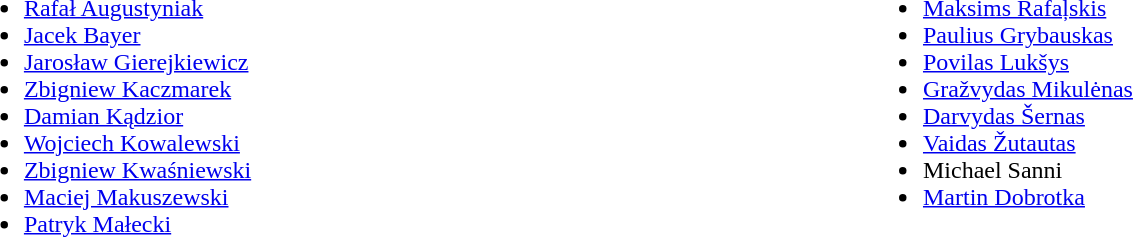<table border="0"  style="width:95%; margin:auto;">
<tr>
<td style="vertical-align:top; width:20%;"><br><ul><li> <a href='#'>Rafał Augustyniak</a></li><li> <a href='#'>Jacek Bayer</a></li><li> <a href='#'>Jarosław Gierejkiewicz</a></li><li> <a href='#'>Zbigniew Kaczmarek</a></li><li> <a href='#'>Damian Kądzior</a></li><li> <a href='#'>Wojciech Kowalewski</a></li><li> <a href='#'>Zbigniew Kwaśniewski</a></li><li> <a href='#'>Maciej Makuszewski</a></li><li> <a href='#'>Patryk Małecki</a></li></ul></td>
<td style="vertical-align:top; width:20%;"><br><ul><li> <a href='#'>Maksims Rafaļskis</a></li><li> <a href='#'>Paulius Grybauskas</a></li><li> <a href='#'>Povilas Lukšys</a></li><li> <a href='#'>Gražvydas Mikulėnas</a></li><li> <a href='#'>Darvydas Šernas</a></li><li> <a href='#'>Vaidas Žutautas</a></li><li> Michael Sanni</li><li> <a href='#'>Martin Dobrotka</a></li></ul></td>
</tr>
</table>
